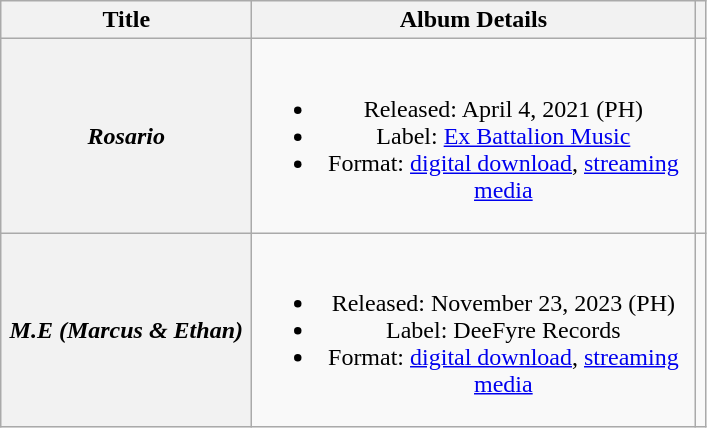<table class="wikitable plainrowheaders" style="text-align:center;">
<tr>
<th scope="col" style="width:10em;">Title</th>
<th scope="col" style="width:18em;">Album Details</th>
<th scope="col" class="unsortable"></th>
</tr>
<tr>
<th scope="row"><em>Rosario</em></th>
<td><br><ul><li>Released: April 4, 2021 <span>(PH)</span></li><li>Label: <a href='#'>Ex Battalion Music</a></li><li>Format: <a href='#'>digital download</a>, <a href='#'>streaming media</a></li></ul></td>
<td></td>
</tr>
<tr>
<th scope="row"><em>M.E (Marcus & Ethan)</em></th>
<td><br><ul><li>Released: November 23, 2023 <span>(PH)</span></li><li>Label: DeeFyre Records</li><li>Format: <a href='#'>digital download</a>, <a href='#'>streaming media</a></li></ul></td>
<td></td>
</tr>
</table>
